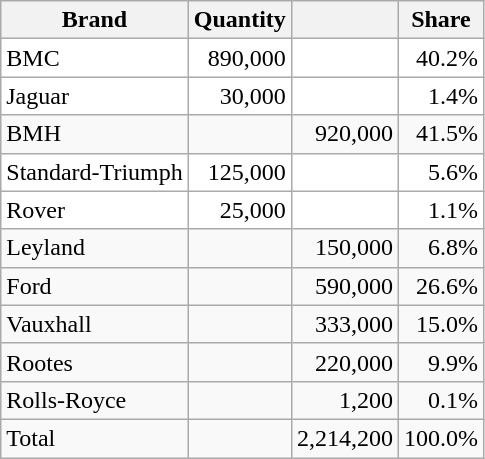<table class="wikitable">
<tr>
<th>Brand</th>
<th>Quantity</th>
<th></th>
<th>Share</th>
</tr>
<tr>
<td style="background: white">BMC</td>
<td style="text-align:right;background: white">890,000</td>
<td style="background: white"></td>
<td style="text-align:right;background: white">40.2%</td>
</tr>
<tr>
<td style="background: white">Jaguar</td>
<td style="text-align:right;background: white">30,000</td>
<td style="background: white"></td>
<td style="text-align:right;background: white">1.4%</td>
</tr>
<tr>
<td>BMH</td>
<td></td>
<td style="text-align:right">920,000</td>
<td style="text-align:right">41.5%</td>
</tr>
<tr>
<td style="background: white">Standard-Triumph</td>
<td style="text-align:right;background: white">125,000</td>
<td style="background: white"></td>
<td style="text-align:right;background: white">5.6%</td>
</tr>
<tr>
<td style="background: white">Rover</td>
<td style="text-align:right;background: white">25,000</td>
<td style="background: white"></td>
<td style="text-align:right;background: white">1.1%</td>
</tr>
<tr>
<td>Leyland</td>
<td></td>
<td style="text-align:right;">150,000</td>
<td style="text-align:right;">6.8%</td>
</tr>
<tr>
<td>Ford</td>
<td></td>
<td style="text-align:right;">590,000</td>
<td style="text-align:right;">26.6%</td>
</tr>
<tr>
<td>Vauxhall</td>
<td></td>
<td style="text-align:right;">333,000</td>
<td style="text-align:right;">15.0%</td>
</tr>
<tr>
<td>Rootes</td>
<td></td>
<td style="text-align:right;">220,000</td>
<td style="text-align:right;">9.9%</td>
</tr>
<tr>
<td>Rolls-Royce</td>
<td></td>
<td style="text-align:right;">1,200</td>
<td style="text-align:right;">0.1%</td>
</tr>
<tr>
<td>Total</td>
<td></td>
<td style="text-align:right;">2,214,200</td>
<td style="text-align:right;">100.0%</td>
</tr>
</table>
